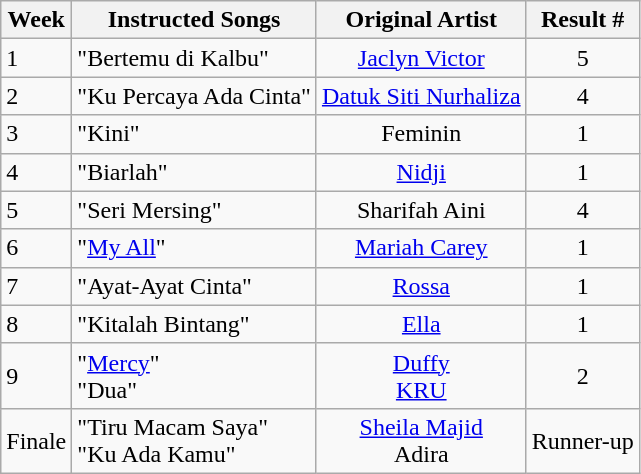<table class="wikitable">
<tr>
<th>Week</th>
<th>Instructed Songs</th>
<th>Original Artist</th>
<th>Result #</th>
</tr>
<tr>
<td>1</td>
<td>"Bertemu di Kalbu"</td>
<td align="center"><a href='#'>Jaclyn Victor</a></td>
<td align="center">5</td>
</tr>
<tr>
<td>2</td>
<td>"Ku Percaya Ada Cinta"</td>
<td align="center"><a href='#'>Datuk Siti Nurhaliza</a></td>
<td align="center">4</td>
</tr>
<tr>
<td>3</td>
<td>"Kini"</td>
<td align="center">Feminin</td>
<td align="center">1</td>
</tr>
<tr>
<td>4</td>
<td>"Biarlah"</td>
<td align="center"><a href='#'>Nidji</a></td>
<td align="center">1</td>
</tr>
<tr>
<td>5</td>
<td>"Seri Mersing"</td>
<td align="center">Sharifah Aini</td>
<td align="center">4</td>
</tr>
<tr>
<td>6</td>
<td>"<a href='#'>My All</a>"</td>
<td align="center"><a href='#'>Mariah Carey</a></td>
<td align="center">1</td>
</tr>
<tr>
<td>7</td>
<td>"Ayat-Ayat Cinta"</td>
<td align="center"><a href='#'>Rossa</a></td>
<td align="center">1</td>
</tr>
<tr>
<td>8</td>
<td>"Kitalah Bintang"</td>
<td align="center"><a href='#'>Ella</a></td>
<td align="center">1</td>
</tr>
<tr>
<td>9</td>
<td>"<a href='#'>Mercy</a>" <br> "Dua"</td>
<td align="center"><a href='#'>Duffy</a> <br> <a href='#'>KRU</a></td>
<td align="center">2</td>
</tr>
<tr>
<td>Finale</td>
<td>"Tiru Macam Saya" <br>"Ku Ada Kamu"</td>
<td align="center"><a href='#'>Sheila Majid</a> <br> Adira</td>
<td align="center">Runner-up</td>
</tr>
</table>
